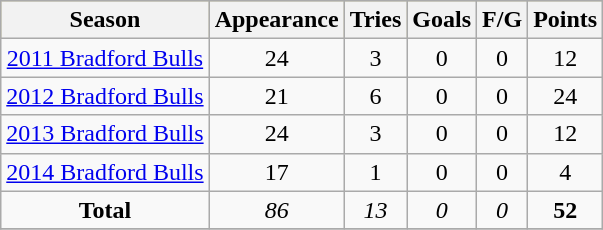<table class="wikitable" style="text-align:center;">
<tr bgcolor=#bdb76b>
<th>Season</th>
<th>Appearance</th>
<th>Tries</th>
<th>Goals</th>
<th>F/G</th>
<th>Points</th>
</tr>
<tr>
<td><a href='#'>2011 Bradford Bulls</a></td>
<td>24</td>
<td>3</td>
<td>0</td>
<td>0</td>
<td>12</td>
</tr>
<tr>
<td><a href='#'>2012 Bradford Bulls</a></td>
<td>21</td>
<td>6</td>
<td>0</td>
<td>0</td>
<td>24</td>
</tr>
<tr>
<td><a href='#'>2013 Bradford Bulls</a></td>
<td>24</td>
<td>3</td>
<td>0</td>
<td>0</td>
<td>12</td>
</tr>
<tr>
<td><a href='#'>2014 Bradford Bulls</a></td>
<td>17</td>
<td>1</td>
<td>0</td>
<td>0</td>
<td>4</td>
</tr>
<tr>
<td><strong>Total</strong></td>
<td><em>86</em></td>
<td><em>13</em></td>
<td><em>0</em></td>
<td><em>0</em></td>
<td><strong>52</strong></td>
</tr>
<tr>
</tr>
</table>
